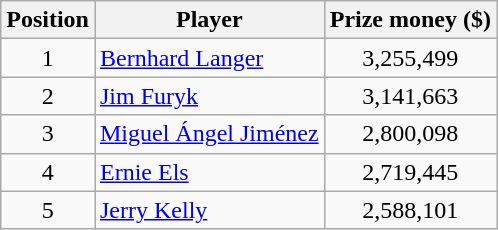<table class="wikitable">
<tr>
<th>Position</th>
<th>Player</th>
<th>Prize money ($)</th>
</tr>
<tr>
<td align=center>1</td>
<td> <a href='#'>Bernhard Langer</a></td>
<td align=center>3,255,499</td>
</tr>
<tr>
<td align=center>2</td>
<td> <a href='#'>Jim Furyk</a></td>
<td align=center>3,141,663</td>
</tr>
<tr>
<td align=center>3</td>
<td> <a href='#'>Miguel Ángel Jiménez</a></td>
<td align=center>2,800,098</td>
</tr>
<tr>
<td align=center>4</td>
<td> <a href='#'>Ernie Els</a></td>
<td align=center>2,719,445</td>
</tr>
<tr>
<td align=center>5</td>
<td> <a href='#'>Jerry Kelly</a></td>
<td align=center>2,588,101</td>
</tr>
</table>
